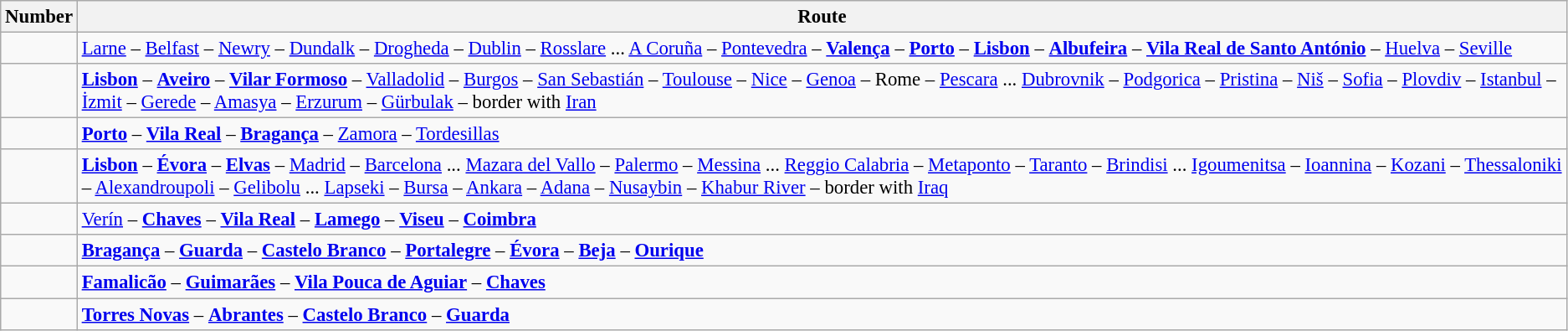<table class="wikitable" style="font-size: 95%;">
<tr>
<th>Number</th>
<th>Route</th>
</tr>
<tr>
<td></td>
<td><a href='#'>Larne</a> – <a href='#'>Belfast</a> – <a href='#'>Newry</a> – <a href='#'>Dundalk</a> – <a href='#'>Drogheda</a> – <a href='#'>Dublin</a> – <a href='#'>Rosslare</a> ... <a href='#'>A Coruña</a> – <a href='#'>Pontevedra</a> – <strong><a href='#'>Valença</a></strong> – <strong><a href='#'>Porto</a></strong> – <strong><a href='#'>Lisbon</a></strong> – <strong><a href='#'>Albufeira</a></strong> – <strong><a href='#'>Vila Real de Santo António</a></strong> – <a href='#'>Huelva</a> – <a href='#'>Seville</a></td>
</tr>
<tr>
<td></td>
<td><strong><a href='#'>Lisbon</a></strong> – <strong><a href='#'>Aveiro</a></strong> – <strong><a href='#'>Vilar Formoso</a></strong> – <a href='#'>Valladolid</a> – <a href='#'>Burgos</a> – <a href='#'>San Sebastián</a> – <a href='#'>Toulouse</a> – <a href='#'>Nice</a> – <a href='#'>Genoa</a> – Rome – <a href='#'>Pescara</a> ... <a href='#'>Dubrovnik</a> – <a href='#'>Podgorica</a> – <a href='#'>Pristina</a> – <a href='#'>Niš</a> – <a href='#'>Sofia</a> – <a href='#'>Plovdiv</a> – <a href='#'>Istanbul</a> – <a href='#'>İzmit</a> – <a href='#'>Gerede</a> – <a href='#'>Amasya</a> – <a href='#'>Erzurum</a> – <a href='#'>Gürbulak</a> – border with <a href='#'>Iran</a></td>
</tr>
<tr>
<td></td>
<td><strong><a href='#'>Porto</a></strong> – <strong><a href='#'>Vila Real</a></strong> – <strong><a href='#'>Bragança</a></strong> – <a href='#'>Zamora</a> – <a href='#'>Tordesillas</a></td>
</tr>
<tr>
<td></td>
<td><strong><a href='#'>Lisbon</a></strong> – <strong><a href='#'>Évora</a></strong> – <strong><a href='#'>Elvas</a></strong> – <a href='#'>Madrid</a> – <a href='#'>Barcelona</a> ... <a href='#'>Mazara del Vallo</a> – <a href='#'>Palermo</a> – <a href='#'>Messina</a> ... <a href='#'>Reggio Calabria</a> – <a href='#'>Metaponto</a> – <a href='#'>Taranto</a> – <a href='#'>Brindisi</a> ... <a href='#'>Igoumenitsa</a> – <a href='#'>Ioannina</a> – <a href='#'>Kozani</a> – <a href='#'>Thessaloniki</a> – <a href='#'>Alexandroupoli</a> – <a href='#'>Gelibolu</a> ... <a href='#'>Lapseki</a> – <a href='#'>Bursa</a> – <a href='#'>Ankara</a> – <a href='#'>Adana</a> – <a href='#'>Nusaybin</a> – <a href='#'>Khabur River</a> – border with <a href='#'>Iraq</a></td>
</tr>
<tr>
<td></td>
<td><a href='#'>Verín</a> – <strong><a href='#'>Chaves</a></strong> – <strong><a href='#'>Vila Real</a></strong> – <strong><a href='#'>Lamego</a></strong> – <strong><a href='#'>Viseu</a></strong> – <strong><a href='#'>Coimbra</a></strong></td>
</tr>
<tr>
<td></td>
<td><strong><a href='#'>Bragança</a></strong> – <strong><a href='#'>Guarda</a></strong> – <strong><a href='#'>Castelo Branco</a></strong> – <strong><a href='#'>Portalegre</a></strong> – <strong><a href='#'>Évora</a></strong> – <strong><a href='#'>Beja</a></strong> – <strong><a href='#'>Ourique</a></strong></td>
</tr>
<tr>
<td></td>
<td><strong><a href='#'>Famalicão</a></strong> – <strong><a href='#'>Guimarães</a></strong> – <strong><a href='#'>Vila Pouca de Aguiar</a></strong> – <strong><a href='#'>Chaves</a></strong></td>
</tr>
<tr>
<td></td>
<td><strong><a href='#'>Torres Novas</a></strong> – <strong><a href='#'>Abrantes</a></strong> – <strong><a href='#'>Castelo Branco</a></strong> – <strong><a href='#'>Guarda</a></strong></td>
</tr>
</table>
